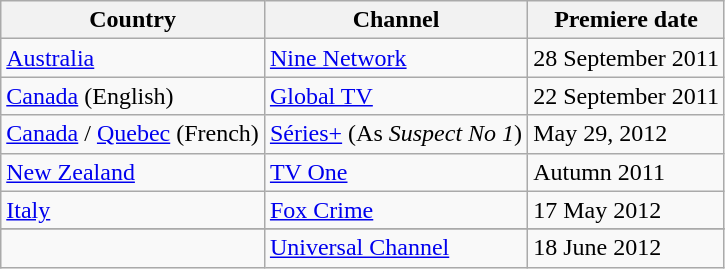<table class="wikitable">
<tr>
<th>Country</th>
<th>Channel</th>
<th>Premiere date</th>
</tr>
<tr>
<td> <a href='#'>Australia</a></td>
<td><a href='#'>Nine Network</a></td>
<td>28 September 2011</td>
</tr>
<tr>
<td> <a href='#'>Canada</a> (English)</td>
<td><a href='#'>Global TV</a></td>
<td>22 September 2011</td>
</tr>
<tr>
<td> <a href='#'>Canada</a> /  <a href='#'>Quebec</a> (French)</td>
<td><a href='#'>Séries+</a> (As <em>Suspect No 1</em>)</td>
<td>May 29, 2012</td>
</tr>
<tr>
<td> <a href='#'>New Zealand</a></td>
<td><a href='#'>TV One</a></td>
<td>Autumn 2011</td>
</tr>
<tr>
<td> <a href='#'>Italy</a></td>
<td><a href='#'>Fox Crime</a></td>
<td>17 May 2012</td>
</tr>
<tr>
</tr>
<tr>
<td></td>
<td><a href='#'>Universal Channel</a></td>
<td>18 June 2012</td>
</tr>
</table>
